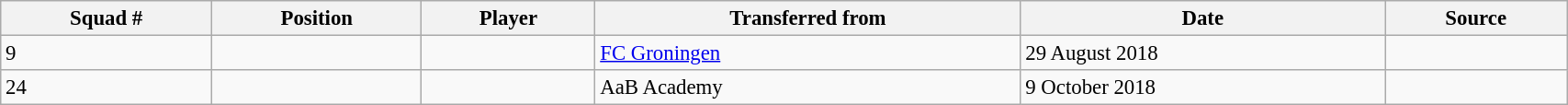<table class="wikitable sortable" style="width:90%; text-align:center; font-size:95%; text-align:left;">
<tr>
<th>Squad #</th>
<th>Position</th>
<th>Player</th>
<th>Transferred from</th>
<th>Date</th>
<th>Source</th>
</tr>
<tr>
<td>9</td>
<td></td>
<td></td>
<td> <a href='#'>FC Groningen</a></td>
<td>29 August 2018</td>
<td></td>
</tr>
<tr>
<td>24</td>
<td></td>
<td></td>
<td> AaB Academy</td>
<td>9 October 2018</td>
<td></td>
</tr>
</table>
